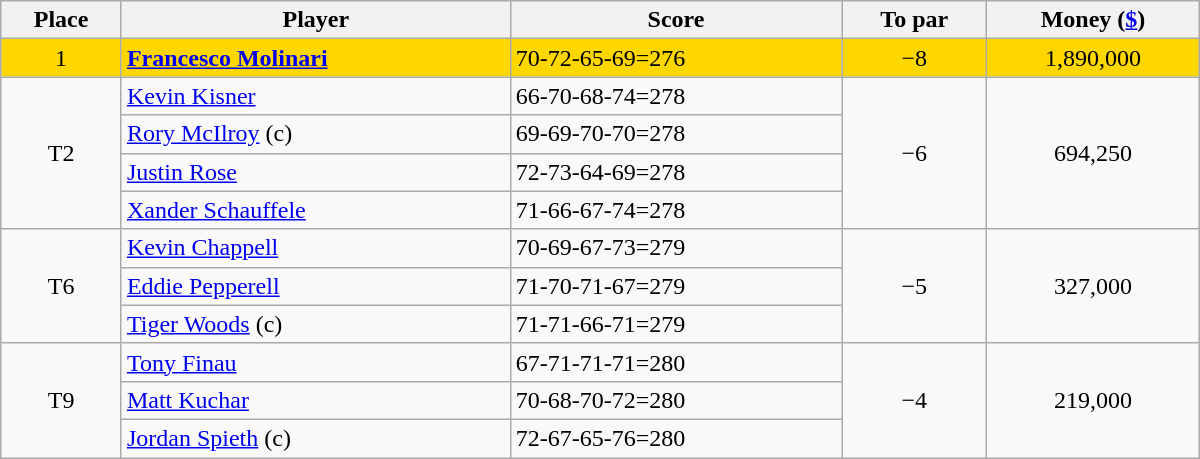<table class="wikitable" style="width:50em; margin-bottom:0">
<tr>
<th>Place</th>
<th>Player</th>
<th>Score</th>
<th>To par</th>
<th>Money (<a href='#'>$</a>)</th>
</tr>
<tr style="background:gold">
<td align=center>1</td>
<td> <strong><a href='#'>Francesco Molinari</a></strong></td>
<td>70-72-65-69=276</td>
<td align=center>−8</td>
<td align=center>1,890,000</td>
</tr>
<tr>
<td rowspan=4 align=center>T2</td>
<td> <a href='#'>Kevin Kisner</a></td>
<td>66-70-68-74=278</td>
<td rowspan=4 align=center>−6</td>
<td rowspan=4 align=center>694,250</td>
</tr>
<tr>
<td> <a href='#'>Rory McIlroy</a> (c)</td>
<td>69-69-70-70=278</td>
</tr>
<tr>
<td> <a href='#'>Justin Rose</a></td>
<td>72-73-64-69=278</td>
</tr>
<tr>
<td> <a href='#'>Xander Schauffele</a></td>
<td>71-66-67-74=278</td>
</tr>
<tr>
<td rowspan=3 align=center>T6</td>
<td> <a href='#'>Kevin Chappell</a></td>
<td>70-69-67-73=279</td>
<td rowspan=3 align=center>−5</td>
<td rowspan=3 align=center>327,000</td>
</tr>
<tr>
<td> <a href='#'>Eddie Pepperell</a></td>
<td>71-70-71-67=279</td>
</tr>
<tr>
<td> <a href='#'>Tiger Woods</a> (c)</td>
<td>71-71-66-71=279</td>
</tr>
<tr>
<td rowspan=3 align=center>T9</td>
<td> <a href='#'>Tony Finau</a></td>
<td>67-71-71-71=280</td>
<td rowspan=3 align=center>−4</td>
<td rowspan=3 align=center>219,000</td>
</tr>
<tr>
<td> <a href='#'>Matt Kuchar</a></td>
<td>70-68-70-72=280</td>
</tr>
<tr>
<td> <a href='#'>Jordan Spieth</a> (c)</td>
<td>72-67-65-76=280</td>
</tr>
</table>
